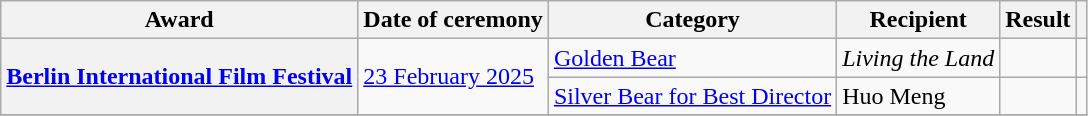<table class="wikitable sortable plainrowheaders">
<tr>
<th>Award</th>
<th>Date of ceremony</th>
<th>Category</th>
<th>Recipient</th>
<th>Result</th>
<th></th>
</tr>
<tr>
<th scope="row" rowspan="2"><a href='#'>Berlin International Film Festival</a></th>
<td rowspan="2"><a href='#'>23 February 2025</a></td>
<td><a href='#'>Golden Bear</a></td>
<td><em>Living the Land</em></td>
<td></td>
<td align="center"></td>
</tr>
<tr>
<td><a href='#'>Silver Bear for Best Director</a></td>
<td>Huo Meng</td>
<td></td>
<td align="center"></td>
</tr>
<tr>
</tr>
</table>
